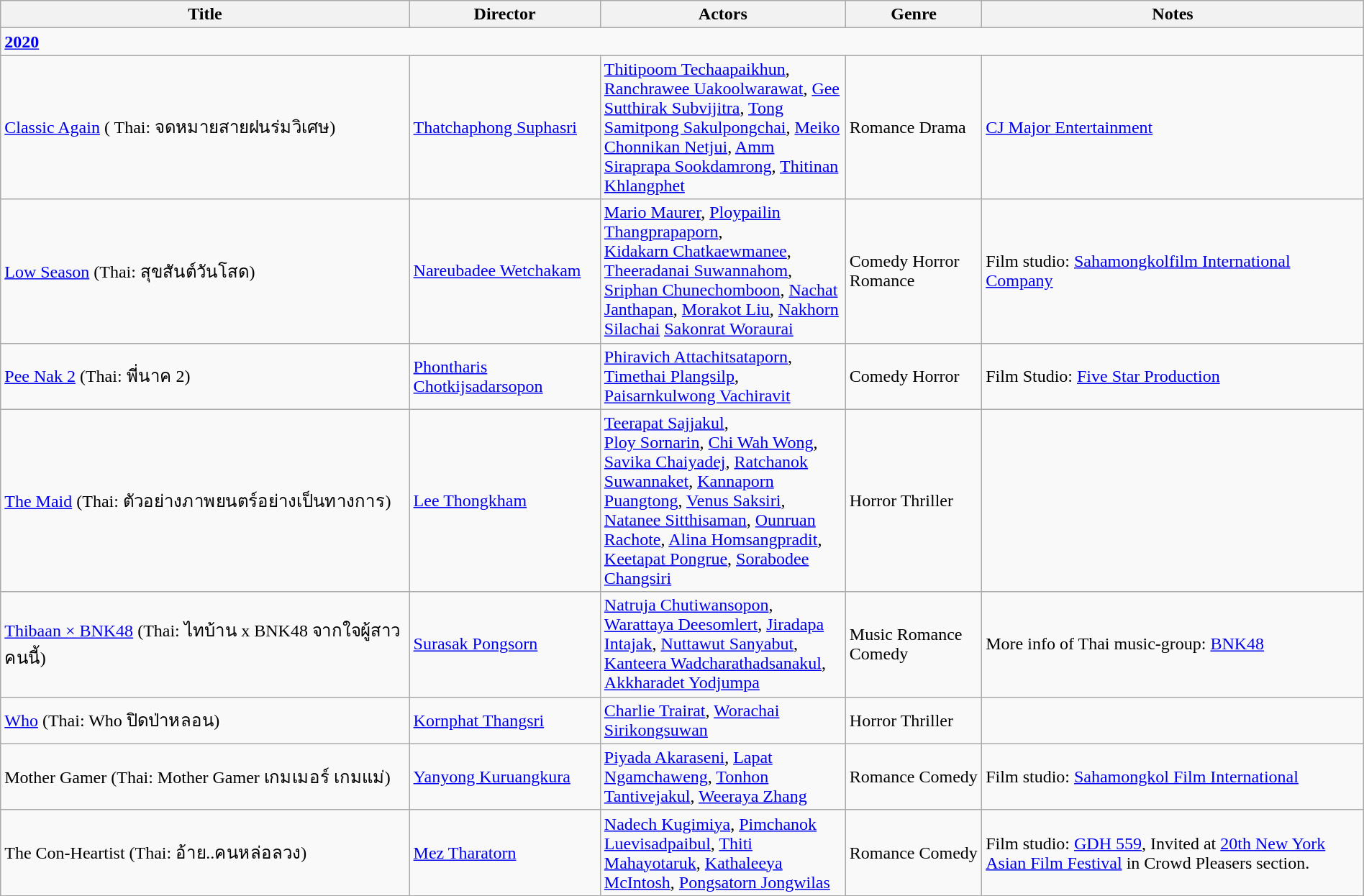<table class="wikitable sortable" style="width:100%;">
<tr>
<th style="width:30%;">Title</th>
<th style="width:14%;">Director</th>
<th style="width:18%;">Actors</th>
<th style="width:10%;">Genre</th>
<th style="width:28%;">Notes</th>
</tr>
<tr>
<td colspan="5" ><strong><a href='#'>2020</a></strong></td>
</tr>
<tr>
<td><a href='#'>Classic Again</a> ( Thai: จดหมายสายฝนร่มวิเศษ)</td>
<td><a href='#'>Thatchaphong Suphasri</a></td>
<td><a href='#'>Thitipoom Techaapaikhun</a>, <a href='#'>Ranchrawee Uakoolwarawat</a>, <a href='#'>Gee Sutthirak Subvijitra</a>, <a href='#'>Tong Samitpong Sakulpongchai</a>, <a href='#'>Meiko Chonnikan Netjui</a>, <a href='#'>Amm Siraprapa Sookdamrong</a>, <a href='#'>Thitinan Khlangphet</a></td>
<td>Romance Drama</td>
<td><a href='#'>CJ Major Entertainment</a></td>
</tr>
<tr>
<td><a href='#'>Low Season</a> (Thai: สุขสันต์วันโสด)</td>
<td><a href='#'>Nareubadee Wetchakam</a></td>
<td><a href='#'>Mario Maurer</a>, <a href='#'>Ploypailin Thangprapaporn</a>,<br><a href='#'>Kidakarn Chatkaewmanee</a>, <a href='#'>Theeradanai Suwannahom</a>, <a href='#'>Sriphan Chunechomboon</a>, <a href='#'>Nachat Janthapan</a>, <a href='#'>Morakot Liu</a>, <a href='#'>Nakhorn Silachai</a> <a href='#'>Sakonrat Woraurai</a></td>
<td>Comedy Horror Romance</td>
<td>Film studio: <a href='#'>Sahamongkolfilm International Company</a></td>
</tr>
<tr>
<td><a href='#'>Pee Nak 2</a>  (Thai: พี่นาค 2)</td>
<td><a href='#'>Phontharis Chotkijsadarsopon</a></td>
<td><a href='#'>Phiravich Attachitsataporn</a>, <a href='#'>Timethai Plangsilp</a>, <a href='#'>Paisarnkulwong Vachiravit</a></td>
<td>Comedy Horror</td>
<td>Film Studio: <a href='#'>Five Star Production</a></td>
</tr>
<tr>
<td><a href='#'>The Maid</a> (Thai: ตัวอย่างภาพยนตร์อย่างเป็นทางการ)</td>
<td><a href='#'>Lee Thongkham</a></td>
<td><a href='#'>Teerapat Sajjakul</a>,<br><a href='#'>Ploy Sornarin</a>, <a href='#'>Chi Wah Wong</a>, <a href='#'>Savika Chaiyadej</a>, <a href='#'>Ratchanok Suwannaket</a>, <a href='#'>Kannaporn Puangtong</a>, <a href='#'>Venus Saksiri</a>, <a href='#'>Natanee Sitthisaman</a>, <a href='#'>Ounruan Rachote</a>, <a href='#'>Alina Homsangpradit</a>, <a href='#'>Keetapat Pongrue</a>, <a href='#'>Sorabodee Changsiri</a></td>
<td>Horror Thriller</td>
<td></td>
</tr>
<tr>
<td><a href='#'>Thibaan × BNK48</a> (Thai: ไทบ้าน x BNK48 จากใจผู้สาวคนนี้)</td>
<td><a href='#'>Surasak Pongsorn</a></td>
<td><a href='#'>Natruja Chutiwansopon</a>, <a href='#'>Warattaya Deesomlert</a>, <a href='#'>Jiradapa Intajak</a>, <a href='#'>Nuttawut Sanyabut</a>, <a href='#'>Kanteera Wadcharathadsanakul</a>, <a href='#'>Akkharadet Yodjumpa</a></td>
<td>Music Romance Comedy</td>
<td>More info of Thai music-group: <a href='#'>BNK48</a></td>
</tr>
<tr>
<td><a href='#'>Who</a> (Thai: Who ปิดป่าหลอน)</td>
<td><a href='#'>Kornphat Thangsri</a></td>
<td><a href='#'>Charlie Trairat</a>, <a href='#'>Worachai Sirikongsuwan</a></td>
<td>Horror Thriller</td>
<td></td>
</tr>
<tr>
<td>Mother Gamer (Thai: Mother Gamer เกมเมอร์ เกมแม่)</td>
<td><a href='#'>Yanyong Kuruangkura</a></td>
<td><a href='#'>Piyada Akaraseni</a>, <a href='#'>Lapat Ngamchaweng</a>, <a href='#'>Tonhon Tantivejakul</a>, <a href='#'>Weeraya Zhang</a></td>
<td>Romance Comedy</td>
<td>Film studio: <a href='#'>Sahamongkol Film International</a></td>
</tr>
<tr>
<td>The Con-Heartist (Thai: อ้าย..คนหล่อลวง)</td>
<td><a href='#'>Mez Tharatorn</a></td>
<td><a href='#'>Nadech Kugimiya</a>, <a href='#'>Pimchanok Luevisadpaibul</a>, <a href='#'>Thiti Mahayotaruk</a>, <a href='#'>Kathaleeya McIntosh</a>, <a href='#'>Pongsatorn Jongwilas</a></td>
<td>Romance Comedy</td>
<td>Film studio: <a href='#'>GDH 559</a>, Invited at <a href='#'>20th New York Asian Film Festival</a> in Crowd Pleasers section.</td>
</tr>
<tr>
</tr>
</table>
